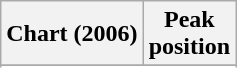<table class="wikitable sortable plainrowheaders">
<tr>
<th scope="col">Chart (2006)</th>
<th scope="col">Peak<br>position</th>
</tr>
<tr>
</tr>
<tr>
</tr>
</table>
